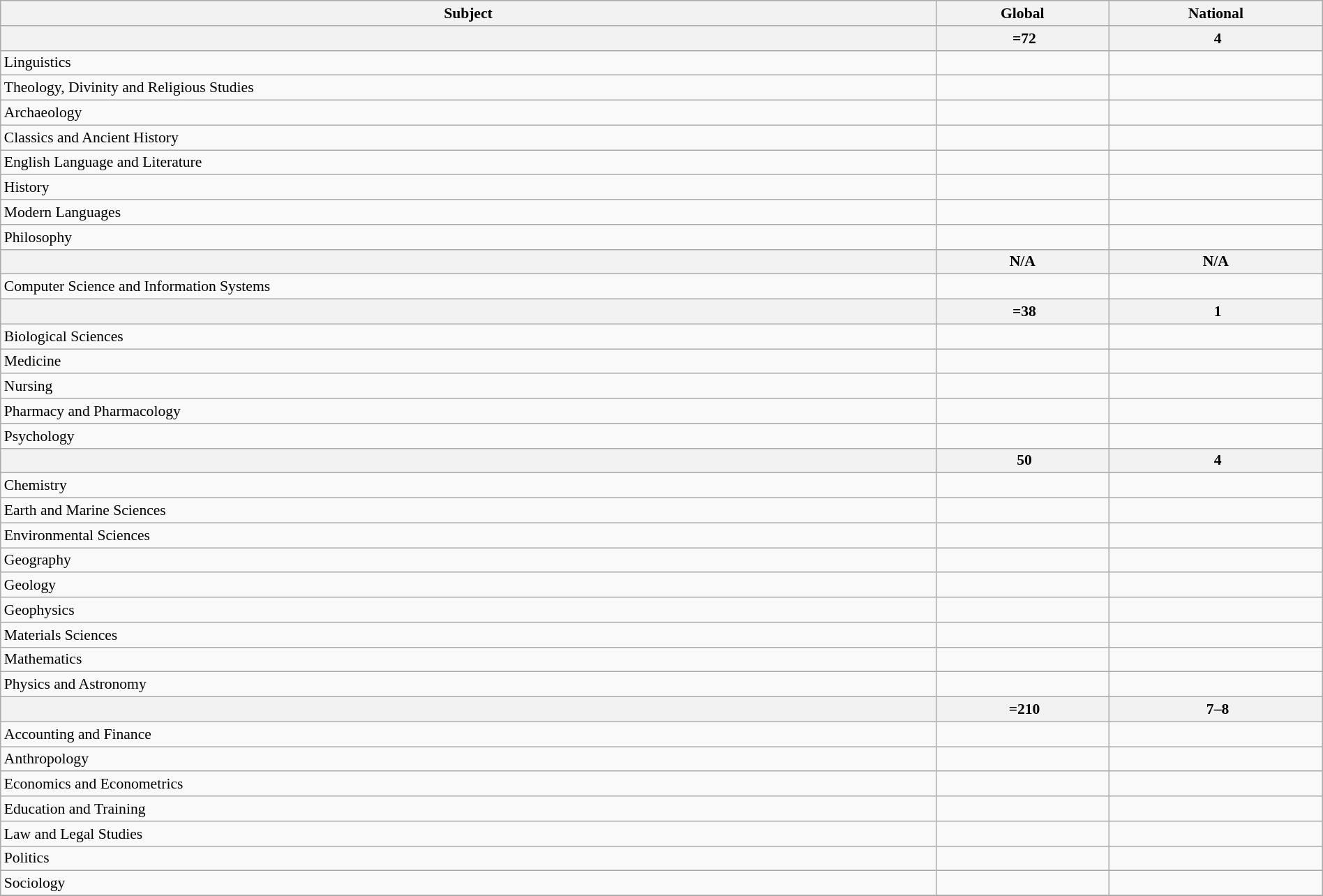<table class="wikitable sortable" style="width: 100%; font-size: 90%">
<tr>
<th>Subject</th>
<th>Global</th>
<th>National</th>
</tr>
<tr>
<th></th>
<th data-sort-value="72"> =72</th>
<th data-sort-value="4"> 4</th>
</tr>
<tr>
<td>Linguistics</td>
<td data-sort-value="101–150"></td>
<td data-sort-value="6–11"></td>
</tr>
<tr>
<td>Theology, Divinity and Religious Studies</td>
<td data-sort-value="13"></td>
<td data-sort-value="2"></td>
</tr>
<tr>
<td>Archaeology</td>
<td data-sort-value="21"></td>
<td data-sort-value="4"></td>
</tr>
<tr>
<td>Classics and Ancient History</td>
<td data-sort-value="4"></td>
<td data-sort-value="1"></td>
</tr>
<tr>
<td>English Language and Literature</td>
<td data-sort-value="73"></td>
<td data-sort-value="4"></td>
</tr>
<tr>
<td>History</td>
<td data-sort-value="40"></td>
<td data-sort-value="4"></td>
</tr>
<tr>
<td>Modern Languages</td>
<td data-sort-value="63"></td>
<td data-sort-value="4"></td>
</tr>
<tr>
<td>Philosophy</td>
<td data-sort-value="51–100"></td>
<td data-sort-value="6–9"></td>
</tr>
<tr>
<th></th>
<th>N/A</th>
<th>N/A</th>
</tr>
<tr>
<td>Computer Science and Information Systems</td>
<td data-sort-value="155"></td>
<td data-sort-value="7"></td>
</tr>
<tr>
<th></th>
<th data-sort-value="38"> =38</th>
<th data-sort-value="1"> 1</th>
</tr>
<tr>
<td>Biological Sciences</td>
<td data-sort-value="27"></td>
<td data-sort-value="2"></td>
</tr>
<tr>
<td>Medicine</td>
<td data-sort-value="31"></td>
<td data-sort-value="1"></td>
</tr>
<tr>
<td>Nursing</td>
<td data-sort-value="151–200"></td>
<td data-sort-value="1"></td>
</tr>
<tr>
<td>Pharmacy and Pharmacology</td>
<td data-sort-value="46"></td>
<td data-sort-value="1"></td>
</tr>
<tr>
<td>Psychology</td>
<td data-sort-value="101–150"></td>
<td data-sort-value="4–7"></td>
</tr>
<tr>
<th></th>
<th data-sort-value="50"> 50</th>
<th data-sort-value="4"> 4</th>
</tr>
<tr>
<td>Chemistry</td>
<td data-sort-value="68"></td>
<td data-sort-value="6"></td>
</tr>
<tr>
<td>Earth and Marine Sciences</td>
<td data-sort-value="101–150"></td>
<td data-sort-value="8–13"></td>
</tr>
<tr>
<td>Environmental Sciences</td>
<td data-sort-value="251–300"></td>
<td data-sort-value="15–18"></td>
</tr>
<tr>
<td>Geography</td>
<td data-sort-value="101–150"></td>
<td data-sort-value="3–6"></td>
</tr>
<tr>
<td>Geology</td>
<td data-sort-value="101–150"></td>
<td data-sort-value="7–13"></td>
</tr>
<tr>
<td>Geophysics</td>
<td data-sort-value="51–100"></td>
<td data-sort-value="1–7"></td>
</tr>
<tr>
<td>Materials Sciences</td>
<td data-sort-value="201–250"></td>
<td data-sort-value="10–11"></td>
</tr>
<tr>
<td>Mathematics</td>
<td data-sort-value="143"></td>
<td data-sort-value="8"></td>
</tr>
<tr>
<td>Physics and Astronomy</td>
<td data-sort-value="31"></td>
<td data-sort-value="2"></td>
</tr>
<tr>
<th></th>
<th data-sort-value="210"> =210</th>
<th data-sort-value="7–8"> 7–8</th>
</tr>
<tr>
<td>Accounting and Finance</td>
<td data-sort-value="251–300"></td>
<td data-sort-value="10"></td>
</tr>
<tr>
<td>Anthropology</td>
<td data-sort-value="51–100"></td>
<td data-sort-value="2–5"></td>
</tr>
<tr>
<td>Economics and Econometrics</td>
<td data-sort-value="151–200"></td>
<td data-sort-value="6–9"></td>
</tr>
<tr>
<td>Education and Training</td>
<td data-sort-value="151–200"></td>
<td data-sort-value="5–8"></td>
</tr>
<tr>
<td>Law and Legal Studies</td>
<td data-sort-value="62"></td>
<td data-sort-value="3"></td>
</tr>
<tr>
<td>Politics</td>
<td data-sort-value="101–150"></td>
<td data-sort-value="5–6"></td>
</tr>
<tr>
<td>Sociology</td>
<td data-sort-value="101–150"></td>
<td data-sort-value="5–8"></td>
</tr>
<tr>
</tr>
</table>
